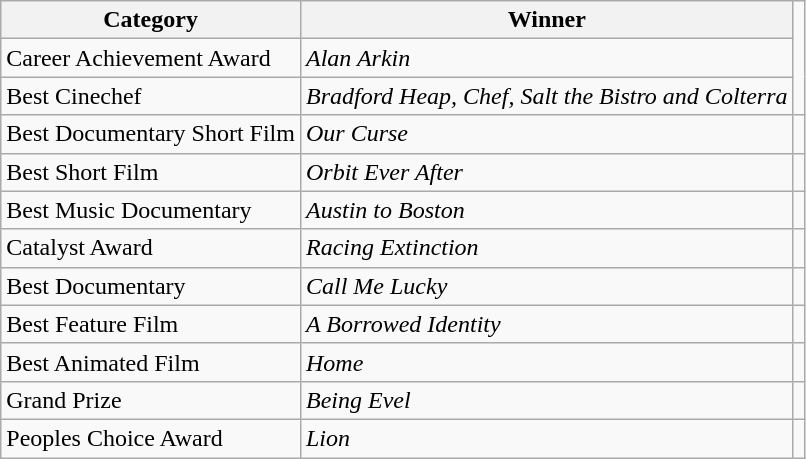<table class="wikitable">
<tr>
<th>Category</th>
<th>Winner</th>
</tr>
<tr>
<td>Career Achievement Award</td>
<td><em>Alan Arkin</em></td>
</tr>
<tr>
<td>Best Cinechef</td>
<td><em>Bradford Heap, Chef, Salt the Bistro and Colterra</em></td>
</tr>
<tr>
<td>Best Documentary Short Film</td>
<td><em>Our Curse</em></td>
<td></td>
</tr>
<tr>
<td>Best Short Film</td>
<td><em>Orbit Ever After</em></td>
<td></td>
</tr>
<tr>
<td>Best Music Documentary</td>
<td><em>Austin to Boston</em></td>
<td></td>
</tr>
<tr>
<td>Catalyst Award</td>
<td><em>Racing Extinction</em></td>
<td></td>
</tr>
<tr>
<td>Best Documentary</td>
<td><em>Call Me Lucky</em></td>
<td></td>
</tr>
<tr>
<td>Best Feature Film</td>
<td><em>A Borrowed Identity</em></td>
<td></td>
</tr>
<tr>
<td>Best Animated Film</td>
<td><em>Home</em></td>
<td></td>
</tr>
<tr>
<td>Grand Prize</td>
<td><em>Being Evel</em></td>
<td></td>
</tr>
<tr>
<td>Peoples Choice Award</td>
<td><em>Lion</em></td>
<td></td>
</tr>
</table>
